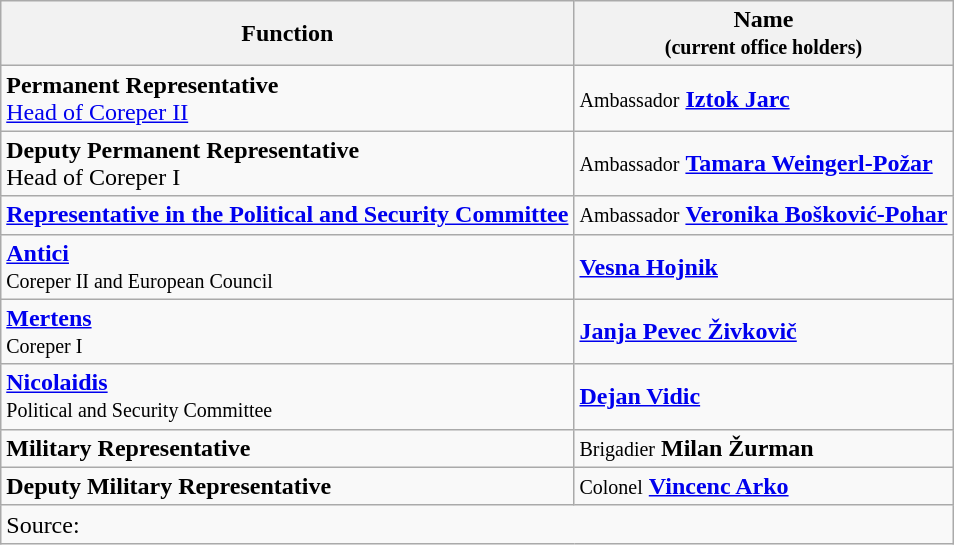<table class="wikitable">
<tr>
<th>Function</th>
<th>Name<br><small>(current office holders)</small></th>
</tr>
<tr>
<td><strong>Permanent Representative</strong><br><a href='#'>Head of Coreper II</a></td>
<td><small>Ambassador</small> <strong><a href='#'>Iztok Jarc</a></strong></td>
</tr>
<tr>
<td><strong>Deputy Permanent Representative</strong><br>Head of Coreper I</td>
<td><small>Ambassador</small> <strong><a href='#'>Tamara Weingerl-Požar</a></strong></td>
</tr>
<tr>
<td><a href='#'><strong>Representative in the Political and Security Committee</strong></a></td>
<td><small>Ambassador</small> <strong><a href='#'>Veronika Bošković-Pohar</a></strong></td>
</tr>
<tr>
<td><strong><a href='#'>Antici</a></strong><br><small>Coreper II and European Council</small></td>
<td><strong><a href='#'>Vesna Hojnik</a></strong></td>
</tr>
<tr>
<td><strong><a href='#'>Mertens</a></strong><br><small>Coreper I</small></td>
<td><strong><a href='#'>Janja Pevec Živkovič</a></strong></td>
</tr>
<tr>
<td><strong><a href='#'>Nicolaidis</a></strong><br><small>Political and Security Committee</small></td>
<td><strong><a href='#'>Dejan Vidic</a></strong></td>
</tr>
<tr>
<td><strong>Military Representative</strong></td>
<td><small>Brigadier</small> <strong>Milan Žurman</strong></td>
</tr>
<tr>
<td><strong>Deputy Military Representative</strong></td>
<td><small>Colonel</small> <strong><a href='#'>Vincenc Arko</a></strong></td>
</tr>
<tr>
<td colspan="2">Source:</td>
</tr>
</table>
